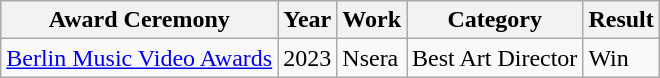<table class="wikitable">
<tr>
<th>Award Ceremony</th>
<th>Year</th>
<th>Work</th>
<th>Category</th>
<th>Result</th>
</tr>
<tr>
<td><a href='#'>Berlin Music Video Awards</a></td>
<td>2023</td>
<td>Nsera</td>
<td>Best Art Director</td>
<td>Win</td>
</tr>
</table>
